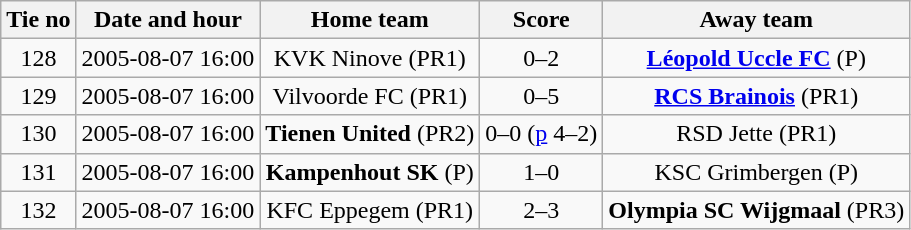<table class="wikitable" style="text-align: center">
<tr>
<th>Tie no</th>
<th>Date and hour</th>
<th>Home team</th>
<th>Score</th>
<th>Away team</th>
</tr>
<tr>
<td>128</td>
<td>2005-08-07 16:00</td>
<td>KVK Ninove (PR1)</td>
<td>0–2</td>
<td><strong><a href='#'>Léopold Uccle FC</a></strong> (P)</td>
</tr>
<tr>
<td>129</td>
<td>2005-08-07 16:00</td>
<td>Vilvoorde FC (PR1)</td>
<td>0–5</td>
<td><strong><a href='#'>RCS Brainois</a></strong> (PR1)</td>
</tr>
<tr>
<td>130</td>
<td>2005-08-07 16:00</td>
<td><strong>Tienen United</strong> (PR2)</td>
<td>0–0 (<a href='#'>p</a> 4–2)</td>
<td>RSD Jette (PR1)</td>
</tr>
<tr>
<td>131</td>
<td>2005-08-07 16:00</td>
<td><strong>Kampenhout SK</strong> (P)</td>
<td>1–0</td>
<td>KSC Grimbergen (P)</td>
</tr>
<tr>
<td>132</td>
<td>2005-08-07 16:00</td>
<td>KFC Eppegem (PR1)</td>
<td>2–3</td>
<td><strong>Olympia SC Wijgmaal</strong> (PR3)</td>
</tr>
</table>
